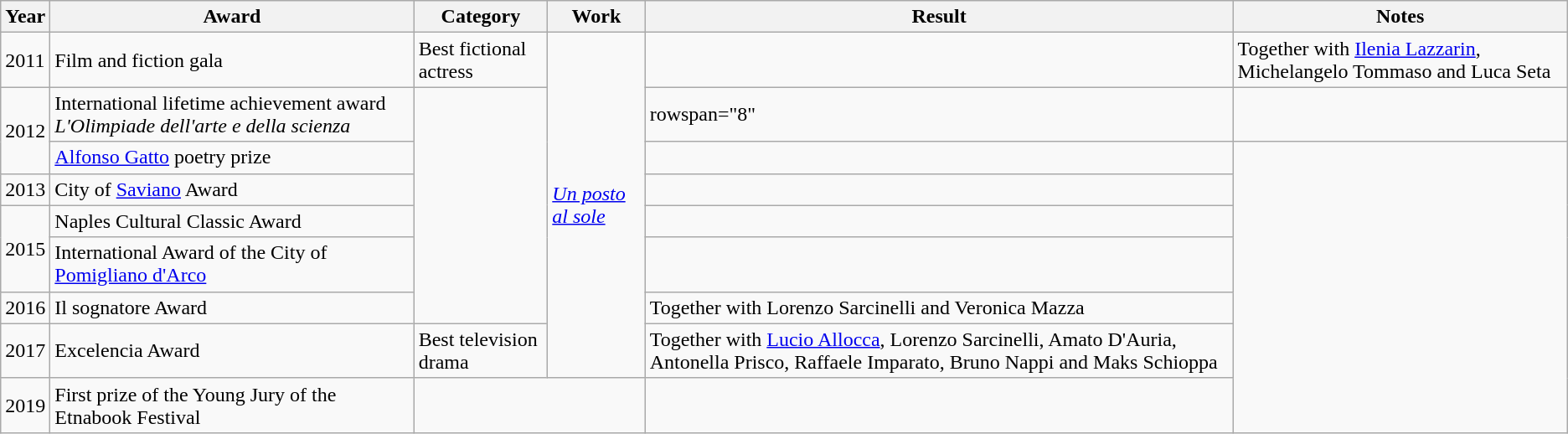<table class="wikitable">
<tr>
<th>Year</th>
<th>Award</th>
<th>Category</th>
<th>Work</th>
<th>Result</th>
<th>Notes</th>
</tr>
<tr>
<td>2011</td>
<td>Film and fiction gala</td>
<td>Best fictional actress</td>
<td rowspan="8"><em><a href='#'>Un posto al sole</a></em></td>
<td></td>
<td>Together with <a href='#'>Ilenia Lazzarin</a>, Michelangelo Tommaso and Luca Seta</td>
</tr>
<tr>
<td rowspan="2">2012</td>
<td>International lifetime achievement award <em>L'Olimpiade dell'arte e della scienza</em></td>
<td rowspan="6"></td>
<td>rowspan="8" </td>
<td></td>
</tr>
<tr>
<td><a href='#'>Alfonso Gatto</a> poetry prize</td>
<td></td>
</tr>
<tr>
<td>2013</td>
<td>City of <a href='#'>Saviano</a> Award</td>
<td></td>
</tr>
<tr>
<td rowspan="2">2015</td>
<td>Naples Cultural Classic Award</td>
<td></td>
</tr>
<tr>
<td>International Award of the City of <a href='#'>Pomigliano d'Arco</a></td>
<td></td>
</tr>
<tr>
<td>2016</td>
<td>Il sognatore Award</td>
<td>Together with Lorenzo Sarcinelli and Veronica Mazza</td>
</tr>
<tr>
<td>2017</td>
<td>Excelencia Award</td>
<td>Best television drama</td>
<td>Together with <a href='#'>Lucio Allocca</a>, Lorenzo Sarcinelli, Amato D'Auria, Antonella Prisco, Raffaele Imparato, Bruno Nappi and Maks Schioppa</td>
</tr>
<tr>
<td>2019</td>
<td>First prize of the Young Jury of the Etnabook Festival</td>
<td colspan="2"></td>
<td></td>
</tr>
</table>
